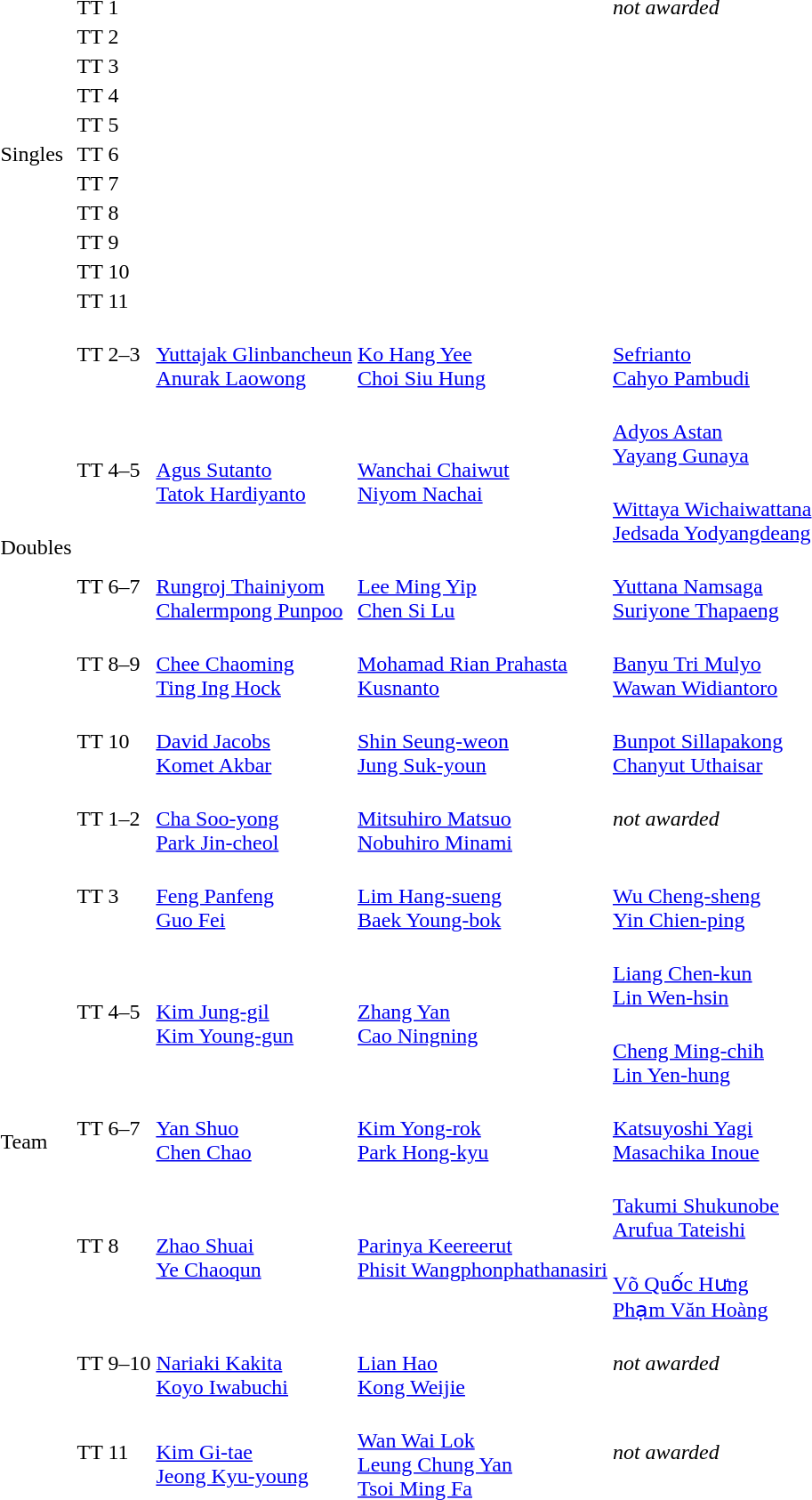<table>
<tr>
<td rowspan=21>Singles</td>
<td>TT 1</td>
<td></td>
<td></td>
<td><em>not awarded</em></td>
</tr>
<tr>
<td rowspan=2>TT 2</td>
<td rowspan=2></td>
<td rowspan=2></td>
<td></td>
</tr>
<tr>
<td></td>
</tr>
<tr>
<td rowspan=2>TT 3</td>
<td rowspan=2></td>
<td rowspan=2></td>
<td></td>
</tr>
<tr>
<td></td>
</tr>
<tr>
<td rowspan=2>TT 4</td>
<td rowspan=2></td>
<td rowspan=2></td>
<td></td>
</tr>
<tr>
<td></td>
</tr>
<tr>
<td rowspan=2>TT 5</td>
<td rowspan=2></td>
<td rowspan=2></td>
<td></td>
</tr>
<tr>
<td></td>
</tr>
<tr>
<td rowspan=2>TT 6</td>
<td rowspan=2></td>
<td rowspan=2></td>
<td></td>
</tr>
<tr>
<td></td>
</tr>
<tr>
<td rowspan=2>TT 7</td>
<td rowspan=2></td>
<td rowspan=2></td>
<td></td>
</tr>
<tr>
<td></td>
</tr>
<tr>
<td rowspan=2>TT 8</td>
<td rowspan=2></td>
<td rowspan=2></td>
<td></td>
</tr>
<tr>
<td></td>
</tr>
<tr>
<td rowspan=2>TT 9</td>
<td rowspan=2></td>
<td rowspan=2></td>
<td></td>
</tr>
<tr>
<td></td>
</tr>
<tr>
<td rowspan=2>TT 10</td>
<td rowspan=2></td>
<td rowspan=2></td>
<td></td>
</tr>
<tr>
<td></td>
</tr>
<tr>
<td rowspan=2>TT 11</td>
<td rowspan=2></td>
<td rowspan=2></td>
<td></td>
</tr>
<tr>
<td></td>
</tr>
<tr>
<td rowspan=6>Doubles</td>
<td>TT 2–3</td>
<td><br><a href='#'>Yuttajak Glinbancheun</a><br><a href='#'>Anurak Laowong</a></td>
<td><br><a href='#'>Ko Hang Yee</a><br><a href='#'>Choi Siu Hung</a></td>
<td><br><a href='#'>Sefrianto</a><br><a href='#'>Cahyo Pambudi</a></td>
</tr>
<tr>
<td rowspan=2>TT 4–5</td>
<td rowspan=2><br><a href='#'>Agus Sutanto</a><br><a href='#'>Tatok Hardiyanto</a></td>
<td rowspan=2><br><a href='#'>Wanchai Chaiwut</a><br><a href='#'>Niyom Nachai</a></td>
<td><br><a href='#'>Adyos Astan</a><br><a href='#'>Yayang Gunaya</a></td>
</tr>
<tr>
<td><br><a href='#'>Wittaya Wichaiwattana</a><br><a href='#'>Jedsada Yodyangdeang</a></td>
</tr>
<tr>
<td>TT 6–7</td>
<td><br><a href='#'>Rungroj Thainiyom</a><br><a href='#'>Chalermpong Punpoo</a></td>
<td><br><a href='#'>Lee Ming Yip</a><br><a href='#'>Chen Si Lu</a></td>
<td><br><a href='#'>Yuttana Namsaga</a><br><a href='#'>Suriyone Thapaeng</a></td>
</tr>
<tr>
<td>TT 8–9</td>
<td><br><a href='#'>Chee Chaoming</a><br><a href='#'>Ting Ing Hock</a></td>
<td><br><a href='#'>Mohamad Rian Prahasta</a><br><a href='#'>Kusnanto</a></td>
<td><br><a href='#'>Banyu Tri Mulyo</a><br><a href='#'>Wawan Widiantoro</a></td>
</tr>
<tr>
<td>TT 10</td>
<td><br><a href='#'>David Jacobs</a><br><a href='#'>Komet Akbar</a></td>
<td><br><a href='#'>Shin Seung-weon</a><br><a href='#'>Jung Suk-youn</a></td>
<td><br><a href='#'>Bunpot Sillapakong</a><br><a href='#'>Chanyut Uthaisar</a></td>
</tr>
<tr>
<td rowspan=9>Team</td>
<td>TT 1–2</td>
<td><br><a href='#'>Cha Soo-yong</a><br><a href='#'>Park Jin-cheol</a></td>
<td><br><a href='#'>Mitsuhiro Matsuo</a><br><a href='#'>Nobuhiro Minami</a></td>
<td><em>not awarded</em></td>
</tr>
<tr>
<td>TT 3</td>
<td><br><a href='#'>Feng Panfeng</a><br><a href='#'>Guo Fei</a></td>
<td><br><a href='#'>Lim Hang-sueng</a><br><a href='#'>Baek Young-bok</a></td>
<td><br><a href='#'>Wu Cheng-sheng</a><br><a href='#'>Yin Chien-ping</a></td>
</tr>
<tr>
<td rowspan=2>TT 4–5</td>
<td rowspan=2><br><a href='#'>Kim Jung-gil</a><br><a href='#'>Kim Young-gun</a></td>
<td rowspan=2><br><a href='#'>Zhang Yan</a><br><a href='#'>Cao Ningning</a></td>
<td><br><a href='#'>Liang Chen-kun</a><br><a href='#'>Lin Wen-hsin</a></td>
</tr>
<tr>
<td><br><a href='#'>Cheng Ming-chih</a><br><a href='#'>Lin Yen-hung</a></td>
</tr>
<tr>
<td>TT 6–7</td>
<td><br><a href='#'>Yan Shuo</a><br><a href='#'>Chen Chao</a></td>
<td><br><a href='#'>Kim Yong-rok</a><br><a href='#'>Park Hong-kyu</a></td>
<td><br><a href='#'>Katsuyoshi Yagi</a><br><a href='#'>Masachika Inoue</a></td>
</tr>
<tr>
<td rowspan=2>TT 8</td>
<td rowspan=2><br><a href='#'>Zhao Shuai</a><br><a href='#'>Ye Chaoqun</a></td>
<td rowspan=2><br><a href='#'>Parinya Keereerut</a><br><a href='#'>Phisit Wangphonphathanasiri</a></td>
<td><br><a href='#'>Takumi Shukunobe</a><br><a href='#'>Arufua Tateishi</a></td>
</tr>
<tr>
<td><br><a href='#'>Võ Quốc Hưng</a><br><a href='#'>Phạm Văn Hoàng</a></td>
</tr>
<tr>
<td>TT 9–10</td>
<td><br><a href='#'>Nariaki Kakita</a><br><a href='#'>Koyo Iwabuchi</a></td>
<td><br><a href='#'>Lian Hao</a><br><a href='#'>Kong Weijie</a></td>
<td><em>not awarded</em></td>
</tr>
<tr>
<td>TT 11</td>
<td><br><a href='#'>Kim Gi-tae</a><br><a href='#'>Jeong Kyu-young</a></td>
<td><br><a href='#'>Wan Wai Lok</a><br><a href='#'>Leung Chung Yan</a><br><a href='#'>Tsoi Ming Fa</a></td>
<td><em>not awarded</em></td>
</tr>
</table>
